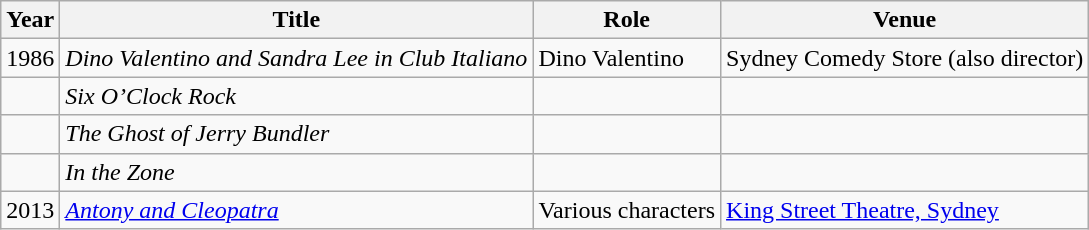<table class="wikitable" border="1">
<tr>
<th>Year</th>
<th>Title</th>
<th>Role</th>
<th>Venue</th>
</tr>
<tr>
<td>1986</td>
<td><em>Dino Valentino and Sandra Lee in Club Italiano</em></td>
<td>Dino Valentino</td>
<td>Sydney Comedy Store (also director)</td>
</tr>
<tr>
<td></td>
<td><em>Six O’Clock Rock</em></td>
<td></td>
<td></td>
</tr>
<tr>
<td></td>
<td><em>The Ghost of Jerry Bundler</em></td>
<td></td>
<td></td>
</tr>
<tr>
<td></td>
<td><em>In the Zone</em></td>
<td></td>
<td></td>
</tr>
<tr>
<td>2013</td>
<td><em><a href='#'>Antony and Cleopatra</a></em></td>
<td>Various characters</td>
<td><a href='#'>King Street Theatre, Sydney</a></td>
</tr>
</table>
